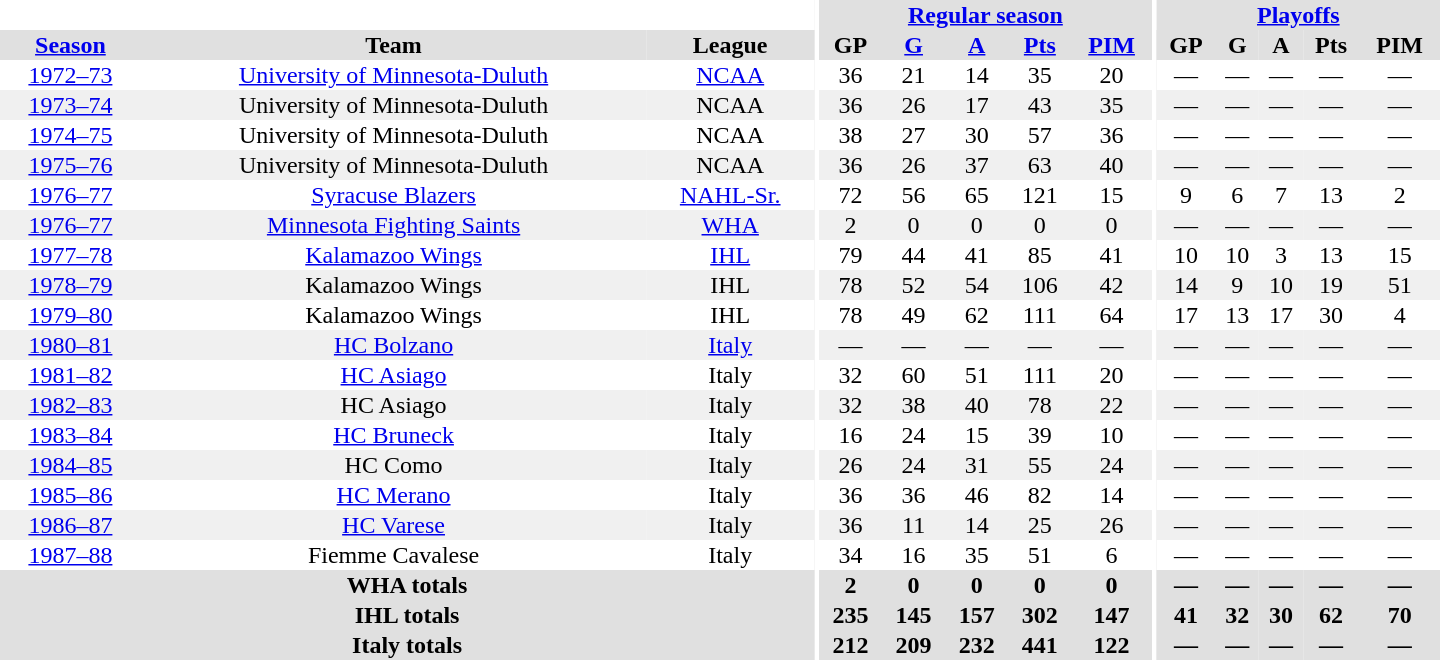<table border="0" cellpadding="1" cellspacing="0" style="text-align:center; width:60em">
<tr bgcolor="#e0e0e0">
<th colspan="3" bgcolor="#ffffff"></th>
<th rowspan="99" bgcolor="#ffffff"></th>
<th colspan="5"><a href='#'>Regular season</a></th>
<th rowspan="99" bgcolor="#ffffff"></th>
<th colspan="5"><a href='#'>Playoffs</a></th>
</tr>
<tr bgcolor="#e0e0e0">
<th><a href='#'>Season</a></th>
<th>Team</th>
<th>League</th>
<th>GP</th>
<th><a href='#'>G</a></th>
<th><a href='#'>A</a></th>
<th><a href='#'>Pts</a></th>
<th><a href='#'>PIM</a></th>
<th>GP</th>
<th>G</th>
<th>A</th>
<th>Pts</th>
<th>PIM</th>
</tr>
<tr>
<td><a href='#'>1972–73</a></td>
<td><a href='#'>University of Minnesota-Duluth</a></td>
<td><a href='#'>NCAA</a></td>
<td>36</td>
<td>21</td>
<td>14</td>
<td>35</td>
<td>20</td>
<td>—</td>
<td>—</td>
<td>—</td>
<td>—</td>
<td>—</td>
</tr>
<tr bgcolor="#f0f0f0">
<td><a href='#'>1973–74</a></td>
<td>University of Minnesota-Duluth</td>
<td>NCAA</td>
<td>36</td>
<td>26</td>
<td>17</td>
<td>43</td>
<td>35</td>
<td>—</td>
<td>—</td>
<td>—</td>
<td>—</td>
<td>—</td>
</tr>
<tr>
<td><a href='#'>1974–75</a></td>
<td>University of Minnesota-Duluth</td>
<td>NCAA</td>
<td>38</td>
<td>27</td>
<td>30</td>
<td>57</td>
<td>36</td>
<td>—</td>
<td>—</td>
<td>—</td>
<td>—</td>
<td>—</td>
</tr>
<tr bgcolor="#f0f0f0">
<td><a href='#'>1975–76</a></td>
<td>University of Minnesota-Duluth</td>
<td>NCAA</td>
<td>36</td>
<td>26</td>
<td>37</td>
<td>63</td>
<td>40</td>
<td>—</td>
<td>—</td>
<td>—</td>
<td>—</td>
<td>—</td>
</tr>
<tr>
<td><a href='#'>1976–77</a></td>
<td><a href='#'>Syracuse Blazers</a></td>
<td><a href='#'>NAHL-Sr.</a></td>
<td>72</td>
<td>56</td>
<td>65</td>
<td>121</td>
<td>15</td>
<td>9</td>
<td>6</td>
<td>7</td>
<td>13</td>
<td>2</td>
</tr>
<tr bgcolor="#f0f0f0">
<td><a href='#'>1976–77</a></td>
<td><a href='#'>Minnesota Fighting Saints</a></td>
<td><a href='#'>WHA</a></td>
<td>2</td>
<td>0</td>
<td>0</td>
<td>0</td>
<td>0</td>
<td>—</td>
<td>—</td>
<td>—</td>
<td>—</td>
<td>—</td>
</tr>
<tr>
<td><a href='#'>1977–78</a></td>
<td><a href='#'>Kalamazoo Wings</a></td>
<td><a href='#'>IHL</a></td>
<td>79</td>
<td>44</td>
<td>41</td>
<td>85</td>
<td>41</td>
<td>10</td>
<td>10</td>
<td>3</td>
<td>13</td>
<td>15</td>
</tr>
<tr bgcolor="#f0f0f0">
<td><a href='#'>1978–79</a></td>
<td>Kalamazoo Wings</td>
<td>IHL</td>
<td>78</td>
<td>52</td>
<td>54</td>
<td>106</td>
<td>42</td>
<td>14</td>
<td>9</td>
<td>10</td>
<td>19</td>
<td>51</td>
</tr>
<tr>
<td><a href='#'>1979–80</a></td>
<td>Kalamazoo Wings</td>
<td>IHL</td>
<td>78</td>
<td>49</td>
<td>62</td>
<td>111</td>
<td>64</td>
<td>17</td>
<td>13</td>
<td>17</td>
<td>30</td>
<td>4</td>
</tr>
<tr bgcolor="#f0f0f0">
<td><a href='#'>1980–81</a></td>
<td><a href='#'>HC Bolzano</a></td>
<td><a href='#'>Italy</a></td>
<td>—</td>
<td>—</td>
<td>—</td>
<td>—</td>
<td>—</td>
<td>—</td>
<td>—</td>
<td>—</td>
<td>—</td>
<td>—</td>
</tr>
<tr>
<td><a href='#'>1981–82</a></td>
<td><a href='#'>HC Asiago</a></td>
<td>Italy</td>
<td>32</td>
<td>60</td>
<td>51</td>
<td>111</td>
<td>20</td>
<td>—</td>
<td>—</td>
<td>—</td>
<td>—</td>
<td>—</td>
</tr>
<tr bgcolor="#f0f0f0">
<td><a href='#'>1982–83</a></td>
<td>HC Asiago</td>
<td>Italy</td>
<td>32</td>
<td>38</td>
<td>40</td>
<td>78</td>
<td>22</td>
<td>—</td>
<td>—</td>
<td>—</td>
<td>—</td>
<td>—</td>
</tr>
<tr>
<td><a href='#'>1983–84</a></td>
<td><a href='#'>HC Bruneck</a></td>
<td>Italy</td>
<td>16</td>
<td>24</td>
<td>15</td>
<td>39</td>
<td>10</td>
<td>—</td>
<td>—</td>
<td>—</td>
<td>—</td>
<td>—</td>
</tr>
<tr bgcolor="#f0f0f0">
<td><a href='#'>1984–85</a></td>
<td>HC Como</td>
<td>Italy</td>
<td>26</td>
<td>24</td>
<td>31</td>
<td>55</td>
<td>24</td>
<td>—</td>
<td>—</td>
<td>—</td>
<td>—</td>
<td>—</td>
</tr>
<tr>
<td><a href='#'>1985–86</a></td>
<td><a href='#'>HC Merano</a></td>
<td>Italy</td>
<td>36</td>
<td>36</td>
<td>46</td>
<td>82</td>
<td>14</td>
<td>—</td>
<td>—</td>
<td>—</td>
<td>—</td>
<td>—</td>
</tr>
<tr bgcolor="#f0f0f0">
<td><a href='#'>1986–87</a></td>
<td><a href='#'>HC Varese</a></td>
<td>Italy</td>
<td>36</td>
<td>11</td>
<td>14</td>
<td>25</td>
<td>26</td>
<td>—</td>
<td>—</td>
<td>—</td>
<td>—</td>
<td>—</td>
</tr>
<tr>
<td><a href='#'>1987–88</a></td>
<td>Fiemme Cavalese</td>
<td>Italy</td>
<td>34</td>
<td>16</td>
<td>35</td>
<td>51</td>
<td>6</td>
<td>—</td>
<td>—</td>
<td>—</td>
<td>—</td>
<td>—</td>
</tr>
<tr>
</tr>
<tr ALIGN="center" bgcolor="#e0e0e0">
<th colspan="3">WHA totals</th>
<th ALIGN="center">2</th>
<th ALIGN="center">0</th>
<th ALIGN="center">0</th>
<th ALIGN="center">0</th>
<th ALIGN="center">0</th>
<th ALIGN="center">—</th>
<th ALIGN="center">—</th>
<th ALIGN="center">—</th>
<th ALIGN="center">—</th>
<th ALIGN="center">—</th>
</tr>
<tr>
</tr>
<tr ALIGN="center" bgcolor="#e0e0e0">
<th colspan="3">IHL totals</th>
<th ALIGN="center">235</th>
<th ALIGN="center">145</th>
<th ALIGN="center">157</th>
<th ALIGN="center">302</th>
<th ALIGN="center">147</th>
<th ALIGN="center">41</th>
<th ALIGN="center">32</th>
<th ALIGN="center">30</th>
<th ALIGN="center">62</th>
<th ALIGN="center">70</th>
</tr>
<tr>
</tr>
<tr ALIGN="center" bgcolor="#e0e0e0">
<th colspan="3">Italy totals</th>
<th ALIGN="center">212</th>
<th ALIGN="center">209</th>
<th ALIGN="center">232</th>
<th ALIGN="center">441</th>
<th ALIGN="center">122</th>
<th ALIGN="center">—</th>
<th ALIGN="center">—</th>
<th ALIGN="center">—</th>
<th ALIGN="center">—</th>
<th ALIGN="center">—</th>
</tr>
</table>
